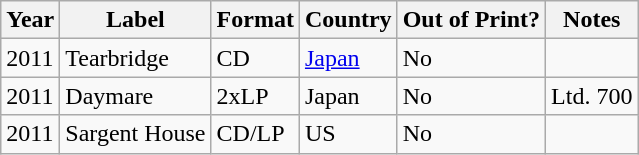<table class="wikitable">
<tr>
<th>Year</th>
<th>Label</th>
<th>Format</th>
<th>Country</th>
<th>Out of Print?</th>
<th>Notes</th>
</tr>
<tr>
<td>2011</td>
<td>Tearbridge</td>
<td>CD</td>
<td><a href='#'>Japan</a></td>
<td>No</td>
<td></td>
</tr>
<tr>
<td>2011</td>
<td>Daymare</td>
<td>2xLP</td>
<td>Japan</td>
<td>No</td>
<td>Ltd. 700</td>
</tr>
<tr>
<td>2011</td>
<td>Sargent House</td>
<td>CD/LP</td>
<td>US</td>
<td>No</td>
<td></td>
</tr>
</table>
